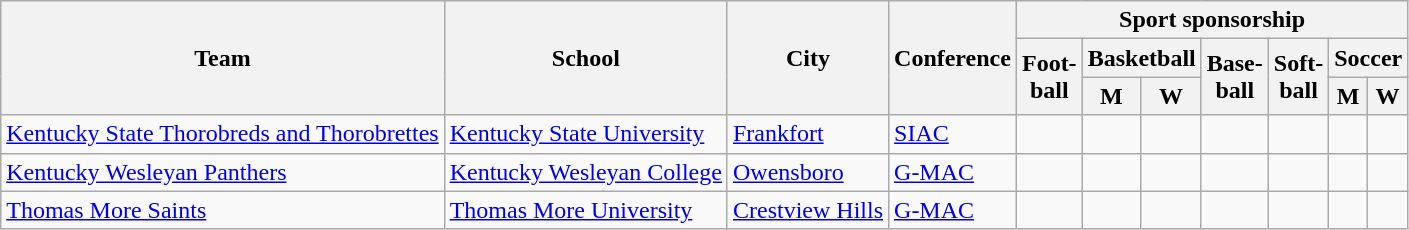<table class="sortable wikitable">
<tr>
<th rowspan=3>Team</th>
<th rowspan=3>School</th>
<th rowspan=3>City</th>
<th rowspan=3>Conference</th>
<th colspan=7>Sport sponsorship</th>
</tr>
<tr>
<th rowspan=2>Foot-<br>ball</th>
<th colspan=2>Basketball</th>
<th rowspan=2>Base-<br>ball</th>
<th rowspan=2>Soft-<br>ball</th>
<th colspan=2>Soccer</th>
</tr>
<tr>
<th>M</th>
<th>W</th>
<th>M</th>
<th>W</th>
</tr>
<tr>
<td><a href='#'>Kentucky State Thorobreds and Thorobrettes</a></td>
<td><a href='#'>Kentucky State University</a></td>
<td><a href='#'>Frankfort</a></td>
<td><a href='#'>SIAC</a></td>
<td></td>
<td></td>
<td></td>
<td></td>
<td></td>
<td></td>
<td></td>
</tr>
<tr>
<td><a href='#'>Kentucky Wesleyan Panthers</a></td>
<td><a href='#'>Kentucky Wesleyan College</a></td>
<td><a href='#'>Owensboro</a></td>
<td><a href='#'>G-MAC</a></td>
<td></td>
<td></td>
<td></td>
<td></td>
<td></td>
<td></td>
<td></td>
</tr>
<tr>
<td><a href='#'>Thomas More Saints</a> </td>
<td><a href='#'>Thomas More University</a></td>
<td><a href='#'>Crestview Hills</a></td>
<td><a href='#'>G-MAC</a></td>
<td></td>
<td></td>
<td></td>
<td></td>
<td></td>
<td></td>
<td></td>
</tr>
</table>
